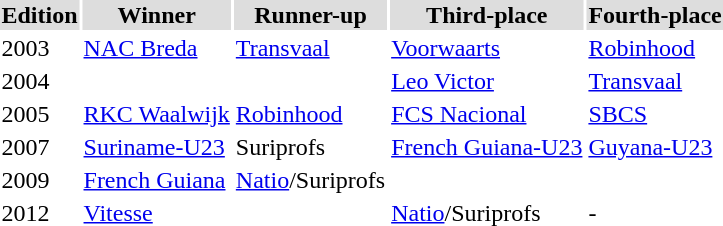<table class="toccolours" style="margin: 0 2em 0 2em;">
<tr>
<th bgcolor=DDDDDD><strong>Edition</strong></th>
<th bgcolor=DDDDDD><strong>Winner</strong></th>
<th bgcolor=DDDDDD><strong>Runner-up</strong></th>
<th bgcolor=DDDDDD><strong>Third-place</strong></th>
<th bgcolor=DDDDDD><strong>Fourth-place</strong></th>
</tr>
<tr>
<td>2003</td>
<td> <a href='#'>NAC Breda</a></td>
<td> <a href='#'>Transvaal</a></td>
<td> <a href='#'>Voorwaarts</a></td>
<td> <a href='#'>Robinhood</a></td>
</tr>
<tr>
<td>2004</td>
<td></td>
<td></td>
<td> <a href='#'>Leo Victor</a></td>
<td> <a href='#'>Transvaal</a></td>
</tr>
<tr>
<td>2005</td>
<td> <a href='#'>RKC Waalwijk</a></td>
<td> <a href='#'>Robinhood</a></td>
<td> <a href='#'>FCS Nacional</a></td>
<td> <a href='#'>SBCS</a></td>
</tr>
<tr>
<td>2007</td>
<td> <a href='#'>Suriname-U23</a></td>
<td> Suriprofs</td>
<td> <a href='#'>French Guiana-U23</a></td>
<td> <a href='#'>Guyana-U23</a></td>
</tr>
<tr>
<td>2009</td>
<td> <a href='#'>French Guiana</a></td>
<td> <a href='#'>Natio</a>/Suriprofs</td>
<td></td>
<td></td>
</tr>
<tr>
<td>2012</td>
<td> <a href='#'>Vitesse</a></td>
<td></td>
<td> <a href='#'>Natio</a>/Suriprofs</td>
<td>-</td>
</tr>
</table>
